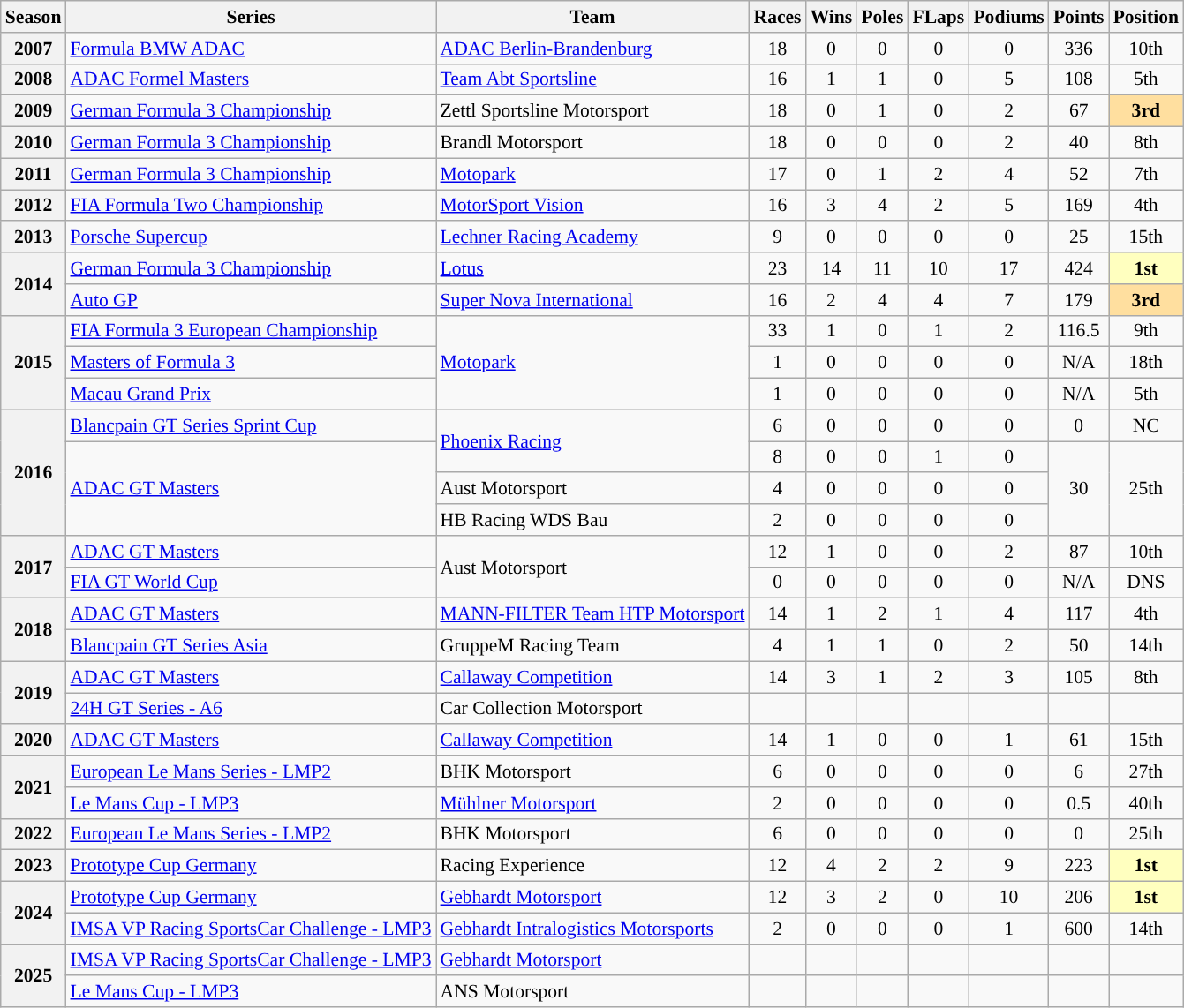<table class="wikitable" style="font-size: 90%; text-align:center">
<tr>
<th>Season</th>
<th>Series</th>
<th>Team</th>
<th>Races</th>
<th>Wins</th>
<th>Poles</th>
<th>FLaps</th>
<th>Podiums</th>
<th>Points</th>
<th>Position</th>
</tr>
<tr>
<th>2007</th>
<td align=left><a href='#'>Formula BMW ADAC</a></td>
<td align=left><a href='#'>ADAC Berlin-Brandenburg</a></td>
<td>18</td>
<td>0</td>
<td>0</td>
<td>0</td>
<td>0</td>
<td>336</td>
<td>10th</td>
</tr>
<tr>
<th>2008</th>
<td align=left><a href='#'>ADAC Formel Masters</a></td>
<td align=left><a href='#'>Team Abt Sportsline</a></td>
<td>16</td>
<td>1</td>
<td>1</td>
<td>0</td>
<td>5</td>
<td>108</td>
<td>5th</td>
</tr>
<tr>
<th>2009</th>
<td align=left><a href='#'>German Formula 3 Championship</a></td>
<td align=left>Zettl Sportsline Motorsport</td>
<td>18</td>
<td>0</td>
<td>1</td>
<td>0</td>
<td>2</td>
<td>67</td>
<td style="background-color:#FFDF9F"><strong>3rd</strong></td>
</tr>
<tr>
<th>2010</th>
<td align=left><a href='#'>German Formula 3 Championship</a></td>
<td align=left>Brandl Motorsport</td>
<td>18</td>
<td>0</td>
<td>0</td>
<td>0</td>
<td>2</td>
<td>40</td>
<td>8th</td>
</tr>
<tr>
<th>2011</th>
<td align=left><a href='#'>German Formula 3 Championship</a></td>
<td align=left><a href='#'>Motopark</a></td>
<td>17</td>
<td>0</td>
<td>1</td>
<td>2</td>
<td>4</td>
<td>52</td>
<td>7th</td>
</tr>
<tr>
<th>2012</th>
<td align=left><a href='#'>FIA Formula Two Championship</a></td>
<td align=left><a href='#'>MotorSport Vision</a></td>
<td>16</td>
<td>3</td>
<td>4</td>
<td>2</td>
<td>5</td>
<td>169</td>
<td>4th</td>
</tr>
<tr>
<th>2013</th>
<td align=left><a href='#'>Porsche Supercup</a></td>
<td align=left><a href='#'>Lechner Racing Academy</a></td>
<td>9</td>
<td>0</td>
<td>0</td>
<td>0</td>
<td>0</td>
<td>25</td>
<td>15th</td>
</tr>
<tr>
<th rowspan=2>2014</th>
<td align=left><a href='#'>German Formula 3 Championship</a></td>
<td align=left><a href='#'>Lotus</a></td>
<td>23</td>
<td>14</td>
<td>11</td>
<td>10</td>
<td>17</td>
<td>424</td>
<td style="background:#FFFFBF;"><strong>1st</strong></td>
</tr>
<tr>
<td align=left><a href='#'>Auto GP</a></td>
<td align=left><a href='#'>Super Nova International</a></td>
<td>16</td>
<td>2</td>
<td>4</td>
<td>4</td>
<td>7</td>
<td>179</td>
<td style="background-color:#FFDF9F"><strong>3rd</strong></td>
</tr>
<tr>
<th rowspan=3>2015</th>
<td align=left><a href='#'>FIA Formula 3 European Championship</a></td>
<td align=left rowspan=3><a href='#'>Motopark</a></td>
<td>33</td>
<td>1</td>
<td>0</td>
<td>1</td>
<td>2</td>
<td>116.5</td>
<td>9th</td>
</tr>
<tr>
<td align=left><a href='#'>Masters of Formula 3</a></td>
<td>1</td>
<td>0</td>
<td>0</td>
<td>0</td>
<td>0</td>
<td>N/A</td>
<td>18th</td>
</tr>
<tr>
<td align=left><a href='#'>Macau Grand Prix</a></td>
<td>1</td>
<td>0</td>
<td>0</td>
<td>0</td>
<td>0</td>
<td>N/A</td>
<td>5th</td>
</tr>
<tr>
<th rowspan="4">2016</th>
<td align=left><a href='#'>Blancpain GT Series Sprint Cup</a></td>
<td rowspan="2" align="left"><a href='#'>Phoenix Racing</a></td>
<td>6</td>
<td>0</td>
<td>0</td>
<td>0</td>
<td>0</td>
<td>0</td>
<td>NC</td>
</tr>
<tr>
<td align=left rowspan=3><a href='#'>ADAC GT Masters</a></td>
<td>8</td>
<td>0</td>
<td>0</td>
<td>1</td>
<td>0</td>
<td rowspan=3>30</td>
<td rowspan=3>25th</td>
</tr>
<tr>
<td align=left>Aust Motorsport</td>
<td>4</td>
<td>0</td>
<td>0</td>
<td>0</td>
<td>0</td>
</tr>
<tr>
<td align=left>HB Racing WDS Bau</td>
<td>2</td>
<td>0</td>
<td>0</td>
<td>0</td>
<td>0</td>
</tr>
<tr>
<th rowspan=2>2017</th>
<td align=left><a href='#'>ADAC GT Masters</a></td>
<td align=left rowspan=2>Aust Motorsport</td>
<td>12</td>
<td>1</td>
<td>0</td>
<td>0</td>
<td>2</td>
<td>87</td>
<td>10th</td>
</tr>
<tr>
<td align=left><a href='#'>FIA GT World Cup</a></td>
<td>0</td>
<td>0</td>
<td>0</td>
<td>0</td>
<td>0</td>
<td>N/A</td>
<td>DNS</td>
</tr>
<tr>
<th rowspan="2">2018</th>
<td align=left><a href='#'>ADAC GT Masters</a></td>
<td align=left><a href='#'>MANN-FILTER Team HTP Motorsport</a></td>
<td>14</td>
<td>1</td>
<td>2</td>
<td>1</td>
<td>4</td>
<td>117</td>
<td>4th</td>
</tr>
<tr>
<td align=left><a href='#'>Blancpain GT Series Asia</a></td>
<td align="left">GruppeM Racing Team</td>
<td>4</td>
<td>1</td>
<td>1</td>
<td>0</td>
<td>2</td>
<td>50</td>
<td>14th</td>
</tr>
<tr>
<th rowspan="2">2019</th>
<td align=left><a href='#'>ADAC GT Masters</a></td>
<td align=left><a href='#'>Callaway Competition</a></td>
<td>14</td>
<td>3</td>
<td>1</td>
<td>2</td>
<td>3</td>
<td>105</td>
<td>8th</td>
</tr>
<tr>
<td align=left><a href='#'>24H GT Series - A6</a></td>
<td align=left>Car Collection Motorsport</td>
<td></td>
<td></td>
<td></td>
<td></td>
<td></td>
<td></td>
<td></td>
</tr>
<tr>
<th>2020</th>
<td align=left><a href='#'>ADAC GT Masters</a></td>
<td align=left><a href='#'>Callaway Competition</a></td>
<td>14</td>
<td>1</td>
<td>0</td>
<td>0</td>
<td>1</td>
<td>61</td>
<td>15th</td>
</tr>
<tr>
<th rowspan="2">2021</th>
<td align=left><a href='#'>European Le Mans Series - LMP2</a></td>
<td align=left>BHK Motorsport</td>
<td>6</td>
<td>0</td>
<td>0</td>
<td>0</td>
<td>0</td>
<td>6</td>
<td>27th</td>
</tr>
<tr>
<td align=left><a href='#'>Le Mans Cup - LMP3</a></td>
<td align=left><a href='#'>Mühlner Motorsport</a></td>
<td>2</td>
<td>0</td>
<td>0</td>
<td>0</td>
<td>0</td>
<td>0.5</td>
<td>40th</td>
</tr>
<tr>
<th>2022</th>
<td align=left><a href='#'>European Le Mans Series - LMP2</a></td>
<td align=left>BHK Motorsport</td>
<td>6</td>
<td>0</td>
<td>0</td>
<td>0</td>
<td>0</td>
<td>0</td>
<td>25th</td>
</tr>
<tr>
<th>2023</th>
<td align=left><a href='#'>Prototype Cup Germany</a></td>
<td align=left>Racing Experience</td>
<td>12</td>
<td>4</td>
<td>2</td>
<td>2</td>
<td>9</td>
<td>223</td>
<td style="background:#FFFFBF;"><strong>1st</strong></td>
</tr>
<tr>
<th rowspan="2">2024</th>
<td align=left><a href='#'>Prototype Cup Germany</a></td>
<td align=left><a href='#'>Gebhardt Motorsport</a></td>
<td>12</td>
<td>3</td>
<td>2</td>
<td>0</td>
<td>10</td>
<td>206</td>
<td style="background:#FFFFBF;"><strong>1st</strong></td>
</tr>
<tr>
<td align=left><a href='#'>IMSA VP Racing SportsCar Challenge - LMP3</a></td>
<td align="left"><a href='#'>Gebhardt Intralogistics Motorsports</a></td>
<td>2</td>
<td>0</td>
<td>0</td>
<td>0</td>
<td>1</td>
<td>600</td>
<td>14th</td>
</tr>
<tr>
<th rowspan="2">2025</th>
<td align=left><a href='#'>IMSA VP Racing SportsCar Challenge - LMP3</a></td>
<td align=left><a href='#'>Gebhardt Motorsport</a></td>
<td></td>
<td></td>
<td></td>
<td></td>
<td></td>
<td></td>
<td></td>
</tr>
<tr>
<td align=left><a href='#'>Le Mans Cup - LMP3</a></td>
<td align=left>ANS Motorsport</td>
<td></td>
<td></td>
<td></td>
<td></td>
<td></td>
<td></td>
<td></td>
</tr>
</table>
